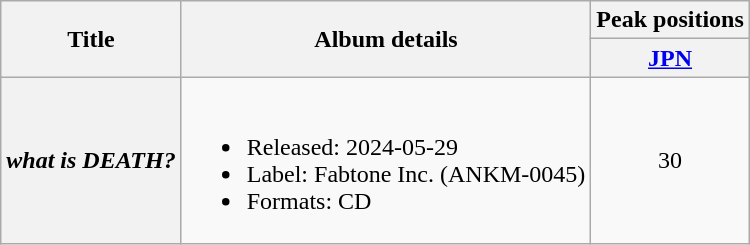<table class="wikitable plainrowheaders">
<tr>
<th scope="col" rowspan="2">Title</th>
<th scope="col" rowspan="2">Album details</th>
<th scope="col" colspan="1">Peak positions</th>
</tr>
<tr>
<th scope="col"><a href='#'>JPN</a><br></th>
</tr>
<tr>
<th scope="row"><em>what is DEATH?</em></th>
<td><br><ul><li>Released: 2024-05-29</li><li>Label: Fabtone Inc. (ANKM-0045)</li><li>Formats: CD</li></ul></td>
<td align="center">30</td>
</tr>
</table>
